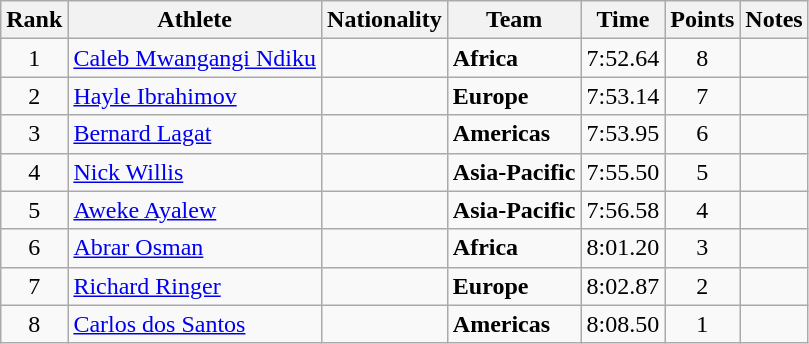<table class="wikitable sortable" style="text-align:center">
<tr>
<th>Rank</th>
<th>Athlete</th>
<th>Nationality</th>
<th>Team</th>
<th>Time</th>
<th>Points</th>
<th>Notes</th>
</tr>
<tr>
<td>1</td>
<td align="left"><a href='#'>Caleb Mwangangi Ndiku</a></td>
<td align=left></td>
<td align=left><strong>Africa</strong></td>
<td>7:52.64</td>
<td>8</td>
<td></td>
</tr>
<tr>
<td>2</td>
<td align="left"><a href='#'>Hayle Ibrahimov</a></td>
<td align=left></td>
<td align=left><strong>Europe</strong></td>
<td>7:53.14</td>
<td>7</td>
<td></td>
</tr>
<tr>
<td>3</td>
<td align="left"><a href='#'>Bernard Lagat</a></td>
<td align=left></td>
<td align=left><strong>Americas</strong></td>
<td>7:53.95</td>
<td>6</td>
<td></td>
</tr>
<tr>
<td>4</td>
<td align="left"><a href='#'>Nick Willis</a></td>
<td align=left></td>
<td align=left><strong>Asia-Pacific</strong></td>
<td>7:55.50</td>
<td>5</td>
<td></td>
</tr>
<tr>
<td>5</td>
<td align="left"><a href='#'>Aweke Ayalew</a></td>
<td align=left></td>
<td align=left><strong>Asia-Pacific</strong></td>
<td>7:56.58</td>
<td>4</td>
<td></td>
</tr>
<tr>
<td>6</td>
<td align="left"><a href='#'>Abrar Osman</a></td>
<td align=left></td>
<td align=left><strong>Africa</strong></td>
<td>8:01.20</td>
<td>3</td>
<td></td>
</tr>
<tr>
<td>7</td>
<td align="left"><a href='#'>Richard Ringer</a></td>
<td align=left></td>
<td align=left><strong>Europe</strong></td>
<td>8:02.87</td>
<td>2</td>
<td></td>
</tr>
<tr>
<td>8</td>
<td align="left"><a href='#'>Carlos dos Santos</a></td>
<td align=left></td>
<td align=left><strong>Americas</strong></td>
<td>8:08.50</td>
<td>1</td>
<td></td>
</tr>
</table>
